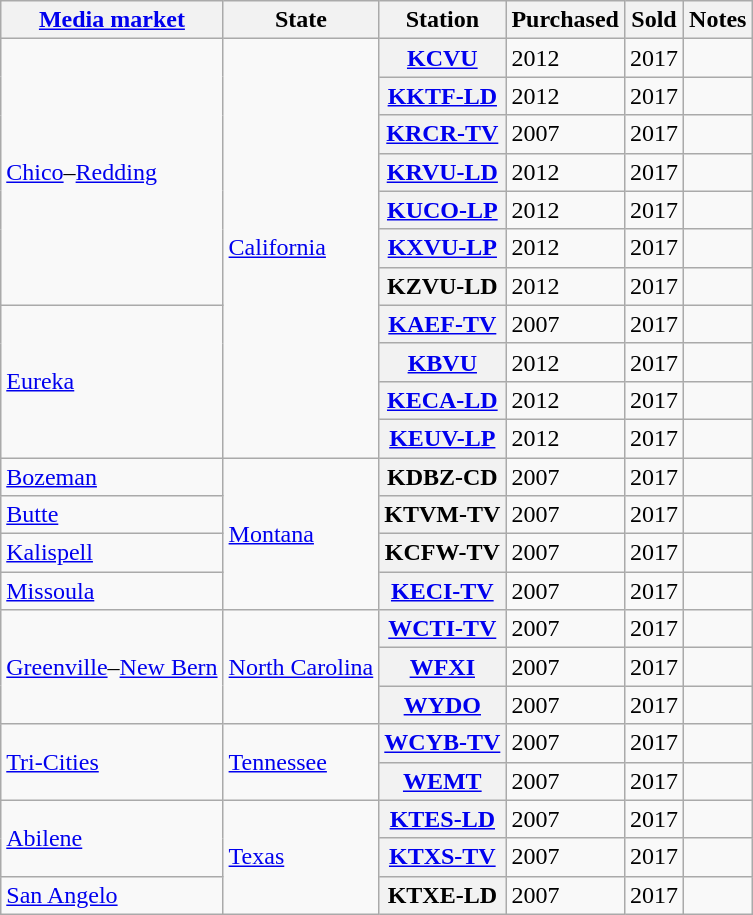<table class="wikitable sortable">
<tr>
<th scope="col"><a href='#'>Media market</a></th>
<th scope="col">State</th>
<th scope="col">Station</th>
<th scope="col">Purchased</th>
<th scope="col">Sold</th>
<th scope="col" class="unsortable">Notes</th>
</tr>
<tr>
<td rowspan="7"><a href='#'>Chico</a>–<a href='#'>Redding</a></td>
<td rowspan="11"><a href='#'>California</a></td>
<th scope="row"><a href='#'>KCVU</a></th>
<td>2012</td>
<td>2017</td>
<td></td>
</tr>
<tr>
<th scope="row"><a href='#'>KKTF-LD</a></th>
<td>2012</td>
<td>2017</td>
<td></td>
</tr>
<tr>
<th scope="row"><a href='#'>KRCR-TV</a></th>
<td>2007</td>
<td>2017</td>
<td></td>
</tr>
<tr>
<th scope="row"><a href='#'>KRVU-LD</a></th>
<td>2012</td>
<td>2017</td>
<td></td>
</tr>
<tr>
<th scope="row"><a href='#'>KUCO-LP</a></th>
<td>2012</td>
<td>2017</td>
<td></td>
</tr>
<tr>
<th scope="row"><a href='#'>KXVU-LP</a></th>
<td>2012</td>
<td>2017</td>
<td></td>
</tr>
<tr>
<th scope="row">KZVU-LD</th>
<td>2012</td>
<td>2017</td>
<td></td>
</tr>
<tr>
<td rowspan="4"><a href='#'>Eureka</a></td>
<th scope="row"><a href='#'>KAEF-TV</a></th>
<td>2007</td>
<td>2017</td>
<td></td>
</tr>
<tr>
<th scope="row"><a href='#'>KBVU</a></th>
<td>2012</td>
<td>2017</td>
<td></td>
</tr>
<tr>
<th scope="row"><a href='#'>KECA-LD</a></th>
<td>2012</td>
<td>2017</td>
<td></td>
</tr>
<tr>
<th scope="row"><a href='#'>KEUV-LP</a></th>
<td>2012</td>
<td>2017</td>
<td></td>
</tr>
<tr>
<td><a href='#'>Bozeman</a></td>
<td rowspan="4"><a href='#'>Montana</a></td>
<th scope="row">KDBZ-CD</th>
<td>2007</td>
<td>2017</td>
<td></td>
</tr>
<tr>
<td><a href='#'>Butte</a></td>
<th scope="row">KTVM-TV</th>
<td>2007</td>
<td>2017</td>
<td></td>
</tr>
<tr>
<td><a href='#'>Kalispell</a></td>
<th scope="row">KCFW-TV</th>
<td>2007</td>
<td>2017</td>
<td></td>
</tr>
<tr>
<td><a href='#'>Missoula</a></td>
<th scope="row"><a href='#'>KECI-TV</a></th>
<td>2007</td>
<td>2017</td>
<td></td>
</tr>
<tr>
<td rowspan="3"><a href='#'>Greenville</a>–<a href='#'>New Bern</a></td>
<td rowspan="3"><a href='#'>North Carolina</a></td>
<th scope="row"><a href='#'>WCTI-TV</a></th>
<td>2007</td>
<td>2017</td>
<td></td>
</tr>
<tr>
<th scope="row"><a href='#'>WFXI</a></th>
<td>2007</td>
<td>2017</td>
<td></td>
</tr>
<tr>
<th scope="row"><a href='#'>WYDO</a></th>
<td>2007</td>
<td>2017</td>
<td></td>
</tr>
<tr>
<td rowspan="2"><a href='#'>Tri-Cities</a></td>
<td rowspan="2"><a href='#'>Tennessee</a></td>
<th scope="row"><a href='#'>WCYB-TV</a></th>
<td>2007</td>
<td>2017</td>
<td></td>
</tr>
<tr>
<th scope="row"><a href='#'>WEMT</a></th>
<td>2007</td>
<td>2017</td>
<td></td>
</tr>
<tr>
<td rowspan="2"><a href='#'>Abilene</a></td>
<td rowspan="3"><a href='#'>Texas</a></td>
<th scope="row"><a href='#'>KTES-LD</a></th>
<td>2007</td>
<td>2017</td>
<td></td>
</tr>
<tr>
<th scope="row"><a href='#'>KTXS-TV</a></th>
<td>2007</td>
<td>2017</td>
<td></td>
</tr>
<tr>
<td><a href='#'>San Angelo</a></td>
<th scope="row">KTXE-LD</th>
<td>2007</td>
<td>2017</td>
<td></td>
</tr>
</table>
